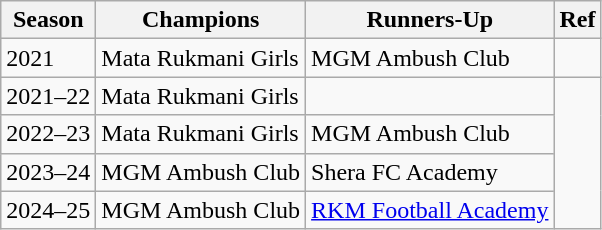<table class="wikitable">
<tr>
<th>Season</th>
<th>Champions</th>
<th>Runners-Up</th>
<th>Ref</th>
</tr>
<tr>
<td>2021</td>
<td>Mata Rukmani Girls</td>
<td>MGM Ambush Club</td>
<td></td>
</tr>
<tr>
<td>2021–22</td>
<td>Mata Rukmani Girls</td>
<td></td>
<td rowspan=4></td>
</tr>
<tr>
<td>2022–23</td>
<td>Mata Rukmani Girls</td>
<td>MGM Ambush Club</td>
</tr>
<tr>
<td>2023–24</td>
<td>MGM Ambush Club</td>
<td>Shera FC Academy</td>
</tr>
<tr>
<td>2024–25</td>
<td>MGM Ambush Club</td>
<td><a href='#'>RKM Football Academy</a></td>
</tr>
</table>
